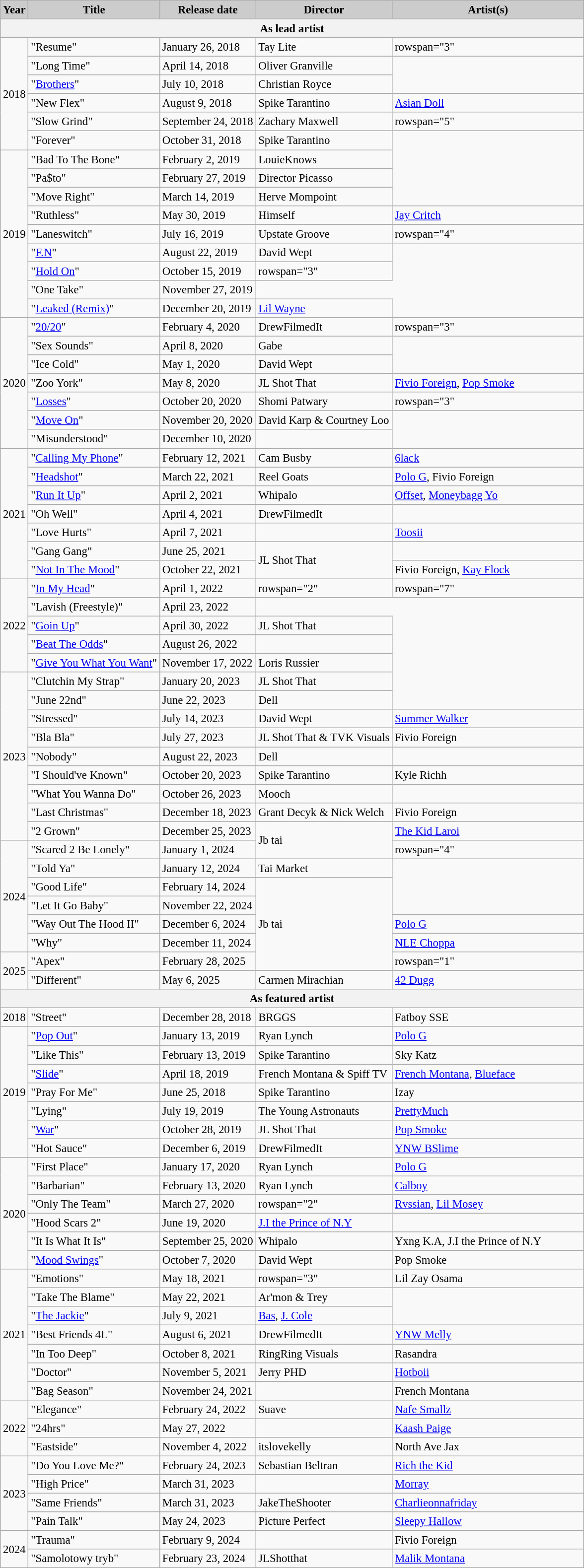<table class="wikitable" style="font-size:95%">
<tr>
<th style="background:#ccc;">Year</th>
<th style="background:#ccc;">Title</th>
<th style="background:#ccc;">Release date</th>
<th style="background:#ccc;">Director</th>
<th style="background:#ccc; width:250px;">Artist(s)</th>
</tr>
<tr>
<th scope="col" colspan="5">As lead artist</th>
</tr>
<tr>
<td rowspan="6">2018</td>
<td>"Resume"</td>
<td>January 26, 2018</td>
<td>Tay Lite</td>
<td>rowspan="3" </td>
</tr>
<tr>
<td>"Long Time"</td>
<td>April 14, 2018</td>
<td>Oliver Granville</td>
</tr>
<tr>
<td>"<a href='#'>Brothers</a>"</td>
<td>July 10, 2018</td>
<td>Christian Royce</td>
</tr>
<tr>
<td>"New Flex"</td>
<td>August 9, 2018</td>
<td>Spike Tarantino</td>
<td><a href='#'>Asian Doll</a></td>
</tr>
<tr>
<td>"Slow Grind"</td>
<td>September 24, 2018</td>
<td>Zachary Maxwell</td>
<td>rowspan="5" </td>
</tr>
<tr>
<td>"Forever"</td>
<td>October 31, 2018</td>
<td>Spike Tarantino</td>
</tr>
<tr>
<td rowspan="9">2019</td>
<td>"Bad To The Bone"</td>
<td>February 2, 2019</td>
<td>LouieKnows</td>
</tr>
<tr>
<td>"Pa$to"</td>
<td>February 27, 2019</td>
<td>Director Picasso</td>
</tr>
<tr>
<td>"Move Right"</td>
<td>March 14, 2019</td>
<td>Herve Mompoint</td>
</tr>
<tr>
<td>"Ruthless"</td>
<td>May 30, 2019</td>
<td>Himself</td>
<td><a href='#'>Jay Critch</a></td>
</tr>
<tr>
<td>"Laneswitch"</td>
<td>July 16, 2019</td>
<td>Upstate Groove</td>
<td>rowspan="4" </td>
</tr>
<tr>
<td>"<a href='#'>F.N</a>"</td>
<td>August 22, 2019</td>
<td>David Wept</td>
</tr>
<tr>
<td>"<a href='#'>Hold On</a>"</td>
<td>October 15, 2019</td>
<td>rowspan="3" </td>
</tr>
<tr>
<td>"One Take"</td>
<td>November 27, 2019</td>
</tr>
<tr>
<td>"<a href='#'>Leaked (Remix)</a>"</td>
<td>December 20, 2019</td>
<td><a href='#'>Lil Wayne</a></td>
</tr>
<tr>
<td rowspan="7">2020</td>
<td>"<a href='#'>20/20</a>"</td>
<td>February 4, 2020</td>
<td>DrewFilmedIt</td>
<td>rowspan="3" </td>
</tr>
<tr>
<td>"Sex Sounds"</td>
<td>April 8, 2020</td>
<td>Gabe</td>
</tr>
<tr>
<td>"Ice Cold"</td>
<td>May 1, 2020</td>
<td>David Wept</td>
</tr>
<tr>
<td>"Zoo York"</td>
<td>May 8, 2020</td>
<td>JL Shot That</td>
<td><a href='#'>Fivio Foreign</a>, <a href='#'>Pop Smoke</a></td>
</tr>
<tr>
<td>"<a href='#'>Losses</a>"</td>
<td>October 20, 2020</td>
<td>Shomi Patwary</td>
<td>rowspan="3" </td>
</tr>
<tr>
<td>"<a href='#'>Move On</a>"</td>
<td>November 20, 2020</td>
<td>David Karp & Courtney Loo</td>
</tr>
<tr>
<td>"Misunderstood"</td>
<td>December 10, 2020</td>
<td></td>
</tr>
<tr>
<td rowspan="7">2021</td>
<td>"<a href='#'>Calling My Phone</a>"</td>
<td>February 12, 2021</td>
<td>Cam Busby</td>
<td><a href='#'>6lack</a></td>
</tr>
<tr>
<td>"<a href='#'>Headshot</a>"</td>
<td>March 22, 2021</td>
<td>Reel Goats</td>
<td><a href='#'>Polo G</a>, Fivio Foreign</td>
</tr>
<tr>
<td>"<a href='#'>Run It Up</a>"</td>
<td>April 2, 2021</td>
<td>Whipalo</td>
<td><a href='#'>Offset</a>, <a href='#'>Moneybagg Yo</a></td>
</tr>
<tr>
<td>"Oh Well"</td>
<td>April 4, 2021</td>
<td>DrewFilmedIt</td>
<td></td>
</tr>
<tr>
<td>"Love Hurts"</td>
<td>April 7, 2021</td>
<td></td>
<td><a href='#'>Toosii</a></td>
</tr>
<tr>
<td>"Gang Gang"</td>
<td>June 25, 2021</td>
<td rowspan="2">JL Shot That</td>
<td></td>
</tr>
<tr>
<td>"<a href='#'>Not In The Mood</a>"</td>
<td>October 22, 2021</td>
<td>Fivio Foreign, <a href='#'>Kay Flock</a></td>
</tr>
<tr>
<td rowspan="5">2022</td>
<td>"<a href='#'>In My Head</a>"</td>
<td>April 1, 2022</td>
<td>rowspan="2" </td>
<td>rowspan="7" </td>
</tr>
<tr>
<td>"Lavish (Freestyle)"</td>
<td>April 23, 2022</td>
</tr>
<tr>
<td>"<a href='#'>Goin Up</a>"</td>
<td>April 30, 2022</td>
<td>JL Shot That</td>
</tr>
<tr>
<td>"<a href='#'>Beat The Odds</a>"</td>
<td>August 26, 2022</td>
<td></td>
</tr>
<tr>
<td>"<a href='#'>Give You What You Want</a>"</td>
<td>November 17, 2022</td>
<td>Loris Russier</td>
</tr>
<tr>
<td rowspan="9">2023</td>
<td>"Clutchin My Strap"</td>
<td>January 20, 2023</td>
<td>JL Shot That</td>
</tr>
<tr>
<td>"June 22nd"</td>
<td>June 22, 2023</td>
<td>Dell</td>
</tr>
<tr>
<td>"Stressed"</td>
<td>July 14, 2023</td>
<td>David Wept</td>
<td><a href='#'>Summer Walker</a></td>
</tr>
<tr>
<td>"Bla Bla"</td>
<td>July 27, 2023</td>
<td>JL Shot That & TVK Visuals</td>
<td>Fivio Foreign</td>
</tr>
<tr>
<td>"Nobody"</td>
<td>August 22, 2023</td>
<td>Dell</td>
<td></td>
</tr>
<tr>
<td>"I Should've Known"</td>
<td>October 20, 2023</td>
<td>Spike Tarantino</td>
<td>Kyle Richh</td>
</tr>
<tr>
<td>"What You Wanna Do"</td>
<td>October 26, 2023</td>
<td>Mooch</td>
<td></td>
</tr>
<tr>
<td>"Last Christmas"</td>
<td>December 18, 2023</td>
<td>Grant Decyk & Nick Welch</td>
<td>Fivio Foreign</td>
</tr>
<tr>
<td>"2 Grown"</td>
<td>December 25, 2023</td>
<td rowspan="2">Jb tai</td>
<td><a href='#'>The Kid Laroi</a></td>
</tr>
<tr>
<td rowspan="6">2024</td>
<td>"Scared 2 Be Lonely"</td>
<td>January 1, 2024</td>
<td>rowspan="4" </td>
</tr>
<tr>
<td>"Told Ya"</td>
<td>January 12, 2024</td>
<td>Tai Market</td>
</tr>
<tr>
<td>"Good Life"</td>
<td>February 14, 2024</td>
<td rowspan="5">Jb tai</td>
</tr>
<tr>
<td>"Let It Go Baby"</td>
<td>November 22, 2024</td>
</tr>
<tr>
<td>"Way Out The Hood II"</td>
<td>December 6, 2024</td>
<td><a href='#'>Polo G</a></td>
</tr>
<tr>
<td>"Why"</td>
<td>December 11, 2024</td>
<td><a href='#'>NLE Choppa</a></td>
</tr>
<tr>
<td rowspan="2">2025</td>
<td>"Apex"</td>
<td>February 28, 2025</td>
<td>rowspan="1" </td>
</tr>
<tr>
<td>"Different"</td>
<td>May 6, 2025</td>
<td>Carmen Mirachian</td>
<td><a href='#'>42 Dugg</a></td>
</tr>
<tr>
<th scope="col" colspan="5">As featured artist</th>
</tr>
<tr>
<td>2018</td>
<td>"Street"</td>
<td>December 28, 2018</td>
<td>BRGGS</td>
<td>Fatboy SSE</td>
</tr>
<tr>
<td rowspan="7">2019</td>
<td>"<a href='#'>Pop Out</a>"</td>
<td>January 13, 2019</td>
<td>Ryan Lynch</td>
<td><a href='#'>Polo G</a></td>
</tr>
<tr>
<td>"Like This"</td>
<td>February 13, 2019</td>
<td>Spike Tarantino</td>
<td>Sky Katz</td>
</tr>
<tr>
<td>"<a href='#'>Slide</a>"</td>
<td>April 18, 2019</td>
<td>French Montana & Spiff TV</td>
<td><a href='#'>French Montana</a>, <a href='#'>Blueface</a></td>
</tr>
<tr>
<td>"Pray For Me"</td>
<td>June 25, 2018</td>
<td>Spike Tarantino</td>
<td>Izay</td>
</tr>
<tr>
<td>"Lying"</td>
<td>July 19, 2019</td>
<td>The Young Astronauts</td>
<td><a href='#'>PrettyMuch</a></td>
</tr>
<tr>
<td>"<a href='#'>War</a>"</td>
<td>October 28, 2019</td>
<td>JL Shot That</td>
<td><a href='#'>Pop Smoke</a></td>
</tr>
<tr>
<td>"Hot Sauce"</td>
<td>December 6, 2019</td>
<td>DrewFilmedIt</td>
<td><a href='#'>YNW BSlime</a></td>
</tr>
<tr>
<td rowspan="6">2020</td>
<td>"First Place"</td>
<td>January 17, 2020</td>
<td>Ryan Lynch</td>
<td><a href='#'>Polo G</a></td>
</tr>
<tr>
<td>"Barbarian"</td>
<td>February 13, 2020</td>
<td>Ryan Lynch</td>
<td><a href='#'>Calboy</a></td>
</tr>
<tr>
<td>"Only The Team"</td>
<td>March 27, 2020</td>
<td>rowspan="2" </td>
<td><a href='#'>Rvssian</a>, <a href='#'>Lil Mosey</a></td>
</tr>
<tr>
<td>"Hood Scars 2"</td>
<td>June 19, 2020</td>
<td><a href='#'>J.I the Prince of N.Y</a></td>
</tr>
<tr>
<td>"It Is What It Is"</td>
<td>September 25, 2020</td>
<td>Whipalo</td>
<td>Yxng K.A, J.I the Prince of N.Y</td>
</tr>
<tr>
<td>"<a href='#'>Mood Swings</a>"</td>
<td>October 7, 2020</td>
<td>David Wept</td>
<td>Pop Smoke</td>
</tr>
<tr>
<td rowspan="7">2021</td>
<td>"Emotions"</td>
<td>May 18, 2021</td>
<td>rowspan="3" </td>
<td>Lil Zay Osama</td>
</tr>
<tr>
<td>"Take The Blame"</td>
<td>May 22, 2021</td>
<td>Ar'mon & Trey</td>
</tr>
<tr>
<td>"<a href='#'>The Jackie</a>"</td>
<td>July 9, 2021</td>
<td><a href='#'>Bas</a>, <a href='#'>J. Cole</a></td>
</tr>
<tr>
<td>"Best Friends 4L"</td>
<td>August 6, 2021</td>
<td>DrewFilmedIt</td>
<td><a href='#'>YNW Melly</a></td>
</tr>
<tr>
<td>"In Too Deep"</td>
<td>October 8, 2021</td>
<td>RingRing Visuals</td>
<td>Rasandra</td>
</tr>
<tr>
<td>"Doctor"</td>
<td>November 5, 2021</td>
<td>Jerry PHD</td>
<td><a href='#'>Hotboii</a></td>
</tr>
<tr>
<td>"Bag Season"</td>
<td>November 24, 2021</td>
<td></td>
<td>French Montana</td>
</tr>
<tr>
<td rowspan="3">2022</td>
<td>"Elegance"</td>
<td>February 24, 2022</td>
<td>Suave</td>
<td><a href='#'>Nafe Smallz</a></td>
</tr>
<tr>
<td>"24hrs"</td>
<td>May 27, 2022</td>
<td></td>
<td><a href='#'>Kaash Paige</a></td>
</tr>
<tr>
<td>"Eastside"</td>
<td>November 4, 2022</td>
<td>itslovekelly</td>
<td>North Ave Jax</td>
</tr>
<tr>
<td rowspan="4">2023</td>
<td>"Do You Love Me?"</td>
<td>February 24, 2023</td>
<td>Sebastian Beltran</td>
<td><a href='#'>Rich the Kid</a></td>
</tr>
<tr>
<td>"High Price"</td>
<td>March 31, 2023</td>
<td></td>
<td><a href='#'>Morray</a></td>
</tr>
<tr>
<td>"Same Friends"</td>
<td>March 31, 2023</td>
<td>JakeTheShooter</td>
<td><a href='#'>Charlieonnafriday</a></td>
</tr>
<tr>
<td>"Pain Talk"</td>
<td>May 24, 2023</td>
<td>Picture Perfect</td>
<td><a href='#'>Sleepy Hallow</a></td>
</tr>
<tr>
<td rowspan="2">2024</td>
<td>"Trauma"</td>
<td>February 9, 2024</td>
<td></td>
<td>Fivio Foreign</td>
</tr>
<tr>
<td>"Samolotowy tryb"</td>
<td>February 23, 2024</td>
<td>JLShotthat</td>
<td><a href='#'>Malik Montana</a></td>
</tr>
</table>
